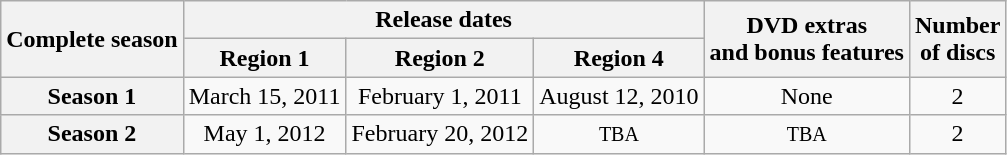<table class="wikitable">
<tr>
<th rowspan="2">Complete season</th>
<th colspan="3">Release dates</th>
<th rowspan="2">DVD extras<br>and bonus features</th>
<th rowspan="2">Number<br>of discs</th>
</tr>
<tr>
<th>Region 1</th>
<th>Region 2</th>
<th>Region 4</th>
</tr>
<tr>
<th>Season 1</th>
<td style="text-align: center;">March 15, 2011</td>
<td style="text-align: center;">February 1, 2011</td>
<td style="text-align: center;">August 12, 2010</td>
<td style="text-align: center;">None</td>
<td style="text-align: center;">2</td>
</tr>
<tr>
<th>Season 2</th>
<td style="text-align: center;">May 1, 2012</td>
<td style="text-align: center;">February 20, 2012</td>
<td style="text-align: center;"><span><small>TBA</small></span></td>
<td style="text-align: center;"><span><small>TBA</small></span></td>
<td style="text-align: center;">2</td>
</tr>
</table>
